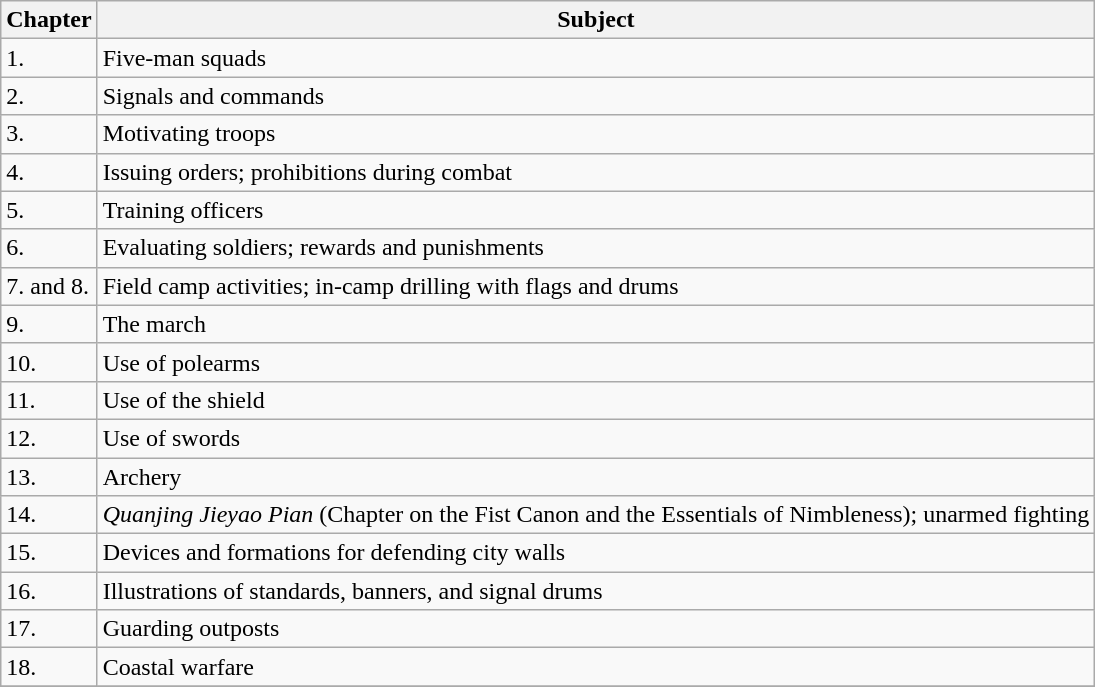<table class="wikitable">
<tr>
<th>Chapter</th>
<th>Subject</th>
</tr>
<tr>
<td>1.</td>
<td>Five-man squads</td>
</tr>
<tr>
<td>2.</td>
<td>Signals and commands</td>
</tr>
<tr>
<td>3.</td>
<td>Motivating troops</td>
</tr>
<tr>
<td>4.</td>
<td>Issuing orders; prohibitions during combat</td>
</tr>
<tr>
<td>5.</td>
<td>Training officers</td>
</tr>
<tr>
<td>6.</td>
<td>Evaluating soldiers; rewards and punishments</td>
</tr>
<tr>
<td>7. and 8.</td>
<td>Field camp activities; in-camp drilling with flags and drums</td>
</tr>
<tr>
<td>9.</td>
<td>The march</td>
</tr>
<tr>
<td>10.</td>
<td>Use of polearms</td>
</tr>
<tr>
<td>11.</td>
<td>Use of the shield</td>
</tr>
<tr>
<td>12.</td>
<td>Use of swords</td>
</tr>
<tr>
<td>13.</td>
<td>Archery</td>
</tr>
<tr>
<td>14.</td>
<td><em>Quanjing Jieyao Pian</em> (Chapter on the Fist Canon and the Essentials of Nimbleness); unarmed fighting</td>
</tr>
<tr>
<td>15.</td>
<td>Devices and formations for defending city walls</td>
</tr>
<tr>
<td>16.</td>
<td>Illustrations of standards, banners, and signal drums</td>
</tr>
<tr>
<td>17.</td>
<td>Guarding outposts</td>
</tr>
<tr>
<td>18.</td>
<td>Coastal warfare</td>
</tr>
<tr>
</tr>
</table>
